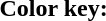<table>
<tr>
<td colspan=2><strong>Color key:</strong></td>
</tr>
<tr>
<td width=220px></td>
<td width=180px></td>
<td></td>
</tr>
<tr>
<td></td>
<td></td>
<td></td>
</tr>
<tr>
<td></td>
<td></td>
<td></td>
</tr>
<tr>
<td></td>
</tr>
<tr>
<td></td>
</tr>
</table>
